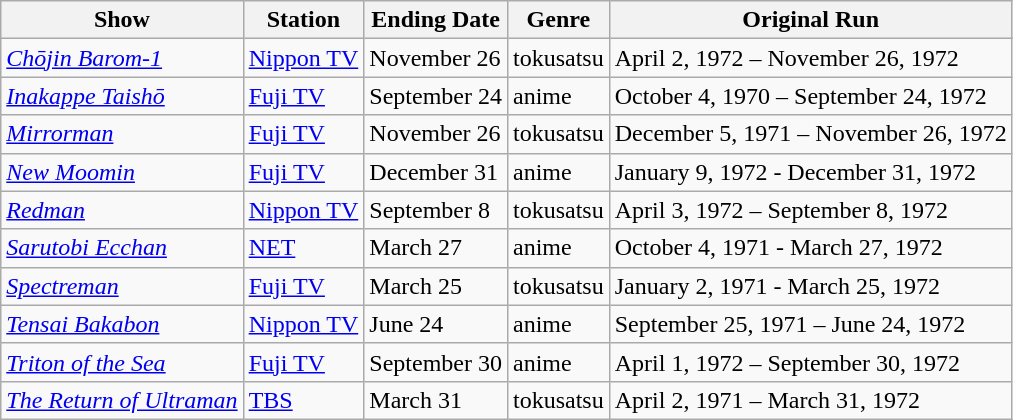<table class="wikitable sortable">
<tr>
<th>Show</th>
<th>Station</th>
<th>Ending Date</th>
<th>Genre</th>
<th>Original Run</th>
</tr>
<tr>
<td><em><a href='#'>Chōjin Barom-1</a></em></td>
<td><a href='#'>Nippon TV</a></td>
<td>November 26</td>
<td>tokusatsu</td>
<td>April 2, 1972 – November 26, 1972</td>
</tr>
<tr>
<td><em><a href='#'>Inakappe Taishō</a></em></td>
<td><a href='#'>Fuji TV</a></td>
<td>September 24</td>
<td>anime</td>
<td>October 4, 1970 – September 24, 1972</td>
</tr>
<tr>
<td><em><a href='#'>Mirrorman</a></em></td>
<td><a href='#'>Fuji TV</a></td>
<td>November 26</td>
<td>tokusatsu</td>
<td>December 5, 1971 – November 26, 1972</td>
</tr>
<tr>
<td><em><a href='#'>New Moomin</a></em></td>
<td><a href='#'>Fuji TV</a></td>
<td>December 31</td>
<td>anime</td>
<td>January 9, 1972 - December 31, 1972</td>
</tr>
<tr>
<td><em><a href='#'>Redman</a></em></td>
<td><a href='#'>Nippon TV</a></td>
<td>September 8</td>
<td>tokusatsu</td>
<td>April 3, 1972 – September 8, 1972</td>
</tr>
<tr>
<td><em><a href='#'>Sarutobi Ecchan</a></em></td>
<td><a href='#'>NET</a></td>
<td>March 27</td>
<td>anime</td>
<td>October 4, 1971 - March 27, 1972</td>
</tr>
<tr>
<td><em><a href='#'>Spectreman</a></em></td>
<td><a href='#'>Fuji TV</a></td>
<td>March 25</td>
<td>tokusatsu</td>
<td>January 2, 1971 - March 25, 1972</td>
</tr>
<tr>
<td><em><a href='#'>Tensai Bakabon</a></em></td>
<td><a href='#'>Nippon TV</a></td>
<td>June 24</td>
<td>anime</td>
<td>September 25, 1971 – June 24, 1972</td>
</tr>
<tr>
<td><em><a href='#'>Triton of the Sea</a></em></td>
<td><a href='#'>Fuji TV</a></td>
<td>September 30</td>
<td>anime</td>
<td>April 1, 1972 – September 30, 1972</td>
</tr>
<tr>
<td><em><a href='#'>The Return of Ultraman</a></em></td>
<td><a href='#'>TBS</a></td>
<td>March 31</td>
<td>tokusatsu</td>
<td>April 2, 1971 – March 31, 1972</td>
</tr>
</table>
